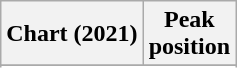<table class="wikitable sortable plainrowheaders" style="text-align:center">
<tr>
<th scope="col">Chart (2021)</th>
<th scope="col">Peak<br>position</th>
</tr>
<tr>
</tr>
<tr>
</tr>
<tr>
</tr>
<tr>
</tr>
<tr>
</tr>
</table>
